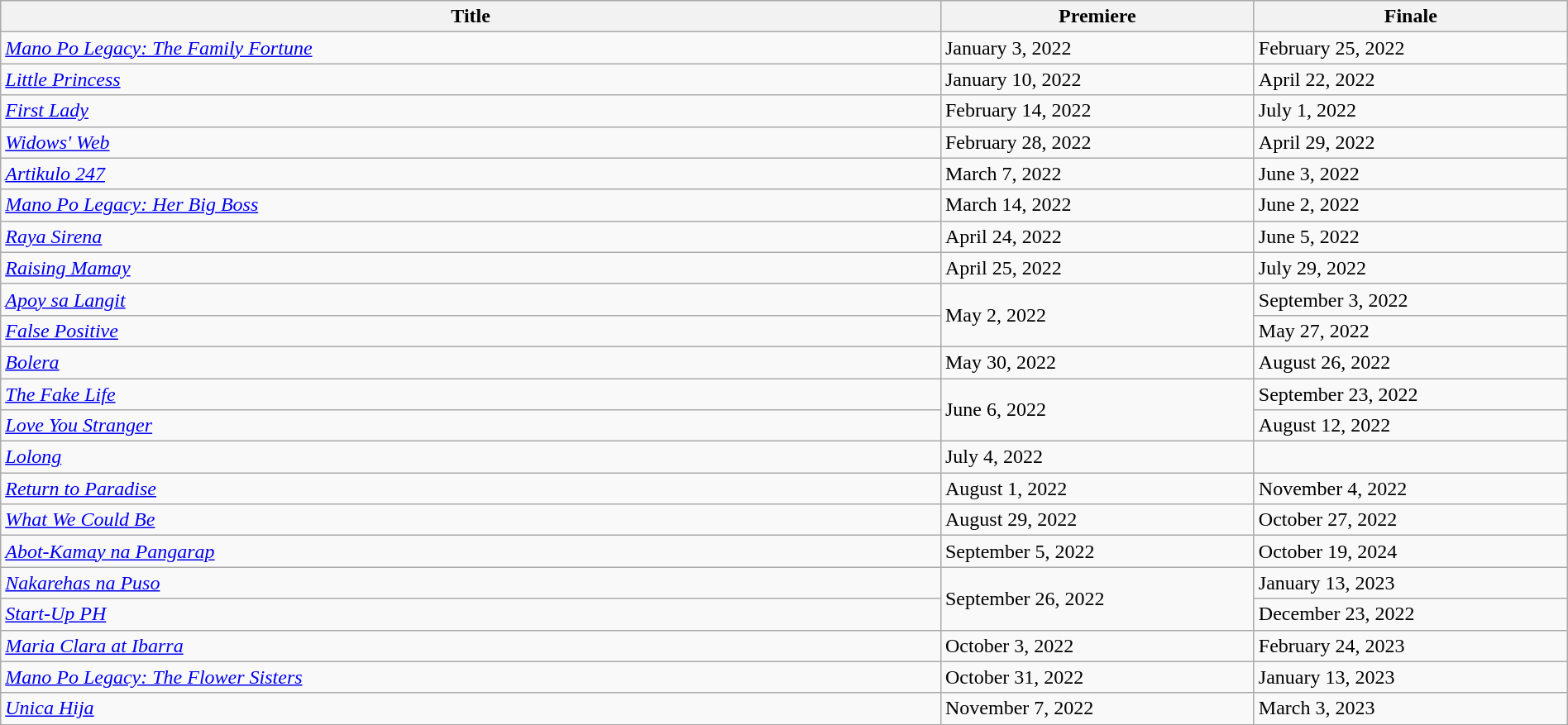<table class="wikitable sortable" width="100%">
<tr>
<th style="width:60%;">Title</th>
<th style="width:20%;">Premiere</th>
<th style="width:20%;">Finale</th>
</tr>
<tr>
<td><em><a href='#'>Mano Po Legacy: The Family Fortune</a></em></td>
<td>January 3, 2022</td>
<td>February 25, 2022</td>
</tr>
<tr>
<td><em><a href='#'>Little Princess</a></em></td>
<td>January 10, 2022</td>
<td>April 22, 2022</td>
</tr>
<tr>
<td><em><a href='#'>First Lady</a></em></td>
<td>February 14, 2022</td>
<td>July 1, 2022</td>
</tr>
<tr>
<td><em><a href='#'>Widows' Web</a></em></td>
<td>February 28, 2022</td>
<td>April 29, 2022</td>
</tr>
<tr>
<td><em><a href='#'>Artikulo 247</a></em></td>
<td>March 7, 2022</td>
<td>June 3, 2022</td>
</tr>
<tr>
<td><em><a href='#'>Mano Po Legacy: Her Big Boss</a></em></td>
<td>March 14, 2022</td>
<td>June 2, 2022</td>
</tr>
<tr>
<td><em><a href='#'>Raya Sirena</a></em></td>
<td>April 24, 2022</td>
<td>June 5, 2022</td>
</tr>
<tr>
<td><em><a href='#'>Raising Mamay</a></em></td>
<td>April 25, 2022</td>
<td>July 29, 2022</td>
</tr>
<tr>
<td><em><a href='#'>Apoy sa Langit</a></em> </td>
<td rowspan=2>May 2, 2022</td>
<td>September 3, 2022</td>
</tr>
<tr>
<td><em><a href='#'>False Positive</a></em></td>
<td>May 27, 2022</td>
</tr>
<tr>
<td><em><a href='#'>Bolera</a></em> </td>
<td>May 30, 2022</td>
<td>August 26, 2022</td>
</tr>
<tr>
<td><em><a href='#'>The Fake Life</a></em></td>
<td rowspan=2>June 6, 2022</td>
<td>September 23, 2022</td>
</tr>
<tr>
<td><em><a href='#'>Love You Stranger</a></em></td>
<td>August 12, 2022</td>
</tr>
<tr>
<td><em><a href='#'>Lolong</a></em> </td>
<td>July 4, 2022</td>
<td></td>
</tr>
<tr>
<td><em><a href='#'>Return to Paradise</a></em></td>
<td>August 1, 2022</td>
<td>November 4, 2022</td>
</tr>
<tr>
<td><em><a href='#'>What We Could Be</a></em></td>
<td>August 29, 2022</td>
<td>October 27, 2022</td>
</tr>
<tr>
<td><em><a href='#'>Abot-Kamay na Pangarap</a></em> </td>
<td>September 5, 2022</td>
<td>October 19, 2024</td>
</tr>
<tr>
<td><em><a href='#'>Nakarehas na Puso</a></em></td>
<td rowspan=2>September 26, 2022</td>
<td>January 13, 2023</td>
</tr>
<tr>
<td><em><a href='#'>Start-Up PH</a></em></td>
<td>December 23, 2022</td>
</tr>
<tr>
<td><em><a href='#'>Maria Clara at Ibarra</a></em></td>
<td>October 3, 2022</td>
<td>February 24, 2023</td>
</tr>
<tr>
<td><em><a href='#'>Mano Po Legacy: The Flower Sisters</a></em></td>
<td>October 31, 2022</td>
<td>January 13, 2023</td>
</tr>
<tr>
<td><em><a href='#'>Unica Hija</a></em></td>
<td>November 7, 2022</td>
<td>March 3, 2023</td>
</tr>
</table>
